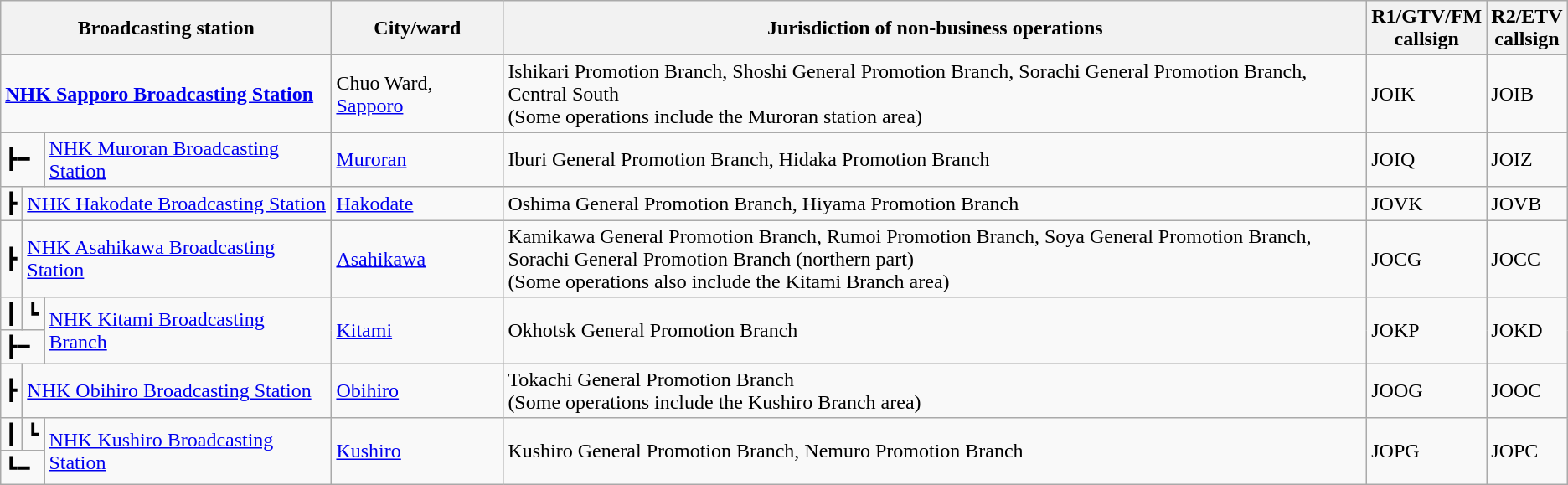<table class="wikitable">
<tr>
<th colspan="3">Broadcasting station</th>
<th>City/ward</th>
<th>Jurisdiction of non-business operations</th>
<th>R1/GTV/FM<br>callsign</th>
<th>R2/ETV<br>callsign</th>
</tr>
<tr>
<td colspan="3"><strong><a href='#'>NHK Sapporo Broadcasting Station</a></strong></td>
<td>Chuo Ward, <a href='#'>Sapporo</a></td>
<td>Ishikari Promotion Branch, Shoshi General Promotion Branch, Sorachi General Promotion Branch, Central South<br>(Some operations include the Muroran station area)</td>
<td>JOIK</td>
<td>JOIB</td>
</tr>
<tr>
<td colspan="2">┣━</td>
<td><a href='#'>NHK Muroran Broadcasting Station</a></td>
<td><a href='#'>Muroran</a></td>
<td>Iburi General Promotion Branch, Hidaka Promotion Branch</td>
<td>JOIQ</td>
<td>JOIZ</td>
</tr>
<tr>
<td>┣</td>
<td colspan="2"><a href='#'>NHK Hakodate Broadcasting Station</a></td>
<td><a href='#'>Hakodate</a></td>
<td>Oshima General Promotion Branch, Hiyama Promotion Branch</td>
<td>JOVK</td>
<td>JOVB</td>
</tr>
<tr>
<td>┣</td>
<td colspan="2"><a href='#'>NHK Asahikawa Broadcasting Station</a></td>
<td><a href='#'>Asahikawa</a></td>
<td>Kamikawa General Promotion Branch, Rumoi Promotion Branch, Soya General Promotion Branch, <br>Sorachi General Promotion Branch (northern part)<br>(Some operations also include the Kitami Branch area)</td>
<td>JOCG</td>
<td>JOCC</td>
</tr>
<tr>
<td>┃</td>
<td>┗</td>
<td rowspan="2"><a href='#'>NHK Kitami Broadcasting Branch</a></td>
<td rowspan="2"><a href='#'>Kitami</a></td>
<td rowspan="2">Okhotsk General Promotion Branch</td>
<td rowspan="2">JOKP</td>
<td rowspan="2">JOKD</td>
</tr>
<tr>
<td colspan="2">┣━</td>
</tr>
<tr>
<td>┣</td>
<td colspan="2"><a href='#'>NHK Obihiro Broadcasting Station</a></td>
<td><a href='#'>Obihiro</a></td>
<td>Tokachi General Promotion Branch<br>(Some operations include the Kushiro Branch area)</td>
<td>JOOG</td>
<td>JOOC</td>
</tr>
<tr>
<td>┃</td>
<td>┗</td>
<td rowspan="2"><a href='#'>NHK Kushiro Broadcasting Station</a></td>
<td rowspan="2"><a href='#'>Kushiro</a></td>
<td rowspan="2">Kushiro General Promotion Branch, Nemuro Promotion Branch</td>
<td rowspan="2">JOPG</td>
<td rowspan="2">JOPC</td>
</tr>
<tr>
<td colspan="2">┗━</td>
</tr>
</table>
